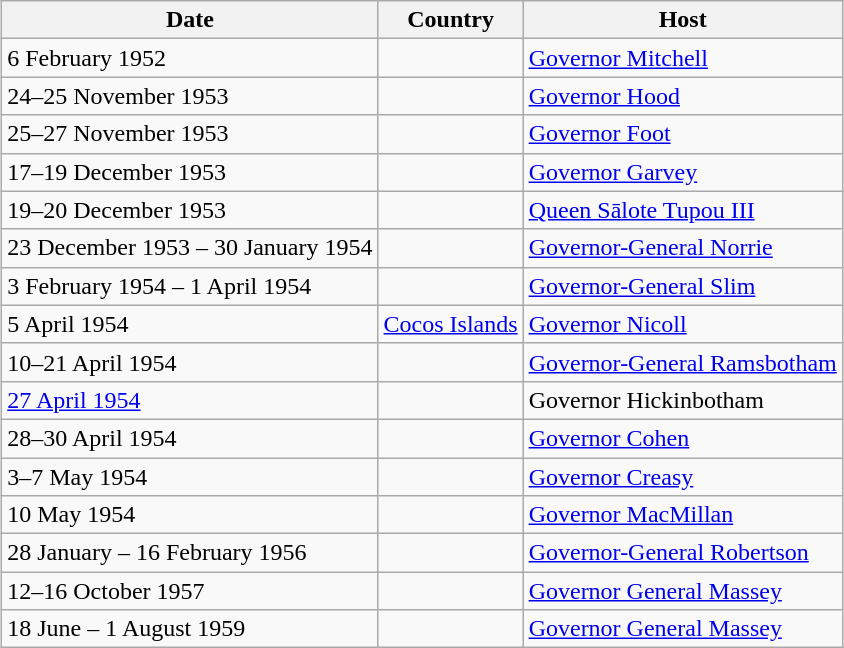<table class="wikitable sortable" border="1" style="margin: 1em auto 1em auto">
<tr>
<th class="unsortable">Date</th>
<th>Country</th>
<th class="unsortable">Host</th>
</tr>
<tr>
<td nowrap>6 February 1952</td>
<td></td>
<td><a href='#'>Governor Mitchell</a></td>
</tr>
<tr>
<td nowrap>24–25 November 1953</td>
<td></td>
<td><a href='#'>Governor Hood</a></td>
</tr>
<tr>
<td nowrap>25–27 November 1953</td>
<td></td>
<td><a href='#'>Governor Foot</a></td>
</tr>
<tr>
<td nowrap>17–19 December 1953</td>
<td></td>
<td><a href='#'>Governor Garvey</a></td>
</tr>
<tr>
<td nowrap>19–20 December 1953</td>
<td></td>
<td><a href='#'>Queen Sālote Tupou III</a></td>
</tr>
<tr>
<td nowrap>23 December 1953 – 30 January 1954</td>
<td></td>
<td><a href='#'>Governor-General Norrie</a></td>
</tr>
<tr>
<td nowrap>3 February 1954 – 1 April 1954</td>
<td></td>
<td><a href='#'>Governor-General Slim</a></td>
</tr>
<tr>
<td nowrap>5 April 1954</td>
<td> <a href='#'>Cocos Islands</a></td>
<td><a href='#'>Governor Nicoll</a></td>
</tr>
<tr>
<td nowrap>10–21 April 1954</td>
<td></td>
<td><a href='#'>Governor-General Ramsbotham</a></td>
</tr>
<tr>
<td nowrap><a href='#'>27 April 1954</a></td>
<td></td>
<td Tom Hickinbotham>Governor Hickinbotham</td>
</tr>
<tr>
<td nowrap>28–30 April 1954</td>
<td></td>
<td><a href='#'>Governor Cohen</a></td>
</tr>
<tr>
<td nowrap>3–7 May 1954</td>
<td></td>
<td><a href='#'>Governor Creasy</a></td>
</tr>
<tr>
<td nowrap>10 May 1954</td>
<td></td>
<td><a href='#'>Governor MacMillan</a></td>
</tr>
<tr>
<td nowrap>28 January – 16 February 1956</td>
<td></td>
<td><a href='#'>Governor-General Robertson</a></td>
</tr>
<tr>
<td nowrap>12–16 October 1957</td>
<td></td>
<td><a href='#'>Governor General Massey</a></td>
</tr>
<tr>
<td nowrap>18 June – 1 August 1959</td>
<td></td>
<td><a href='#'>Governor General Massey</a></td>
</tr>
</table>
